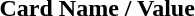<table style="text-align: left;">
<tr>
<th>Card</th>
<th>Name / Value</th>
</tr>
<tr>
<td></td>
<td></td>
</tr>
<tr>
<td></td>
<td></td>
</tr>
<tr>
<td></td>
<td></td>
</tr>
<tr>
<td></td>
<td></td>
</tr>
<tr>
<td></td>
<td></td>
</tr>
<tr>
<td></td>
<td></td>
</tr>
</table>
